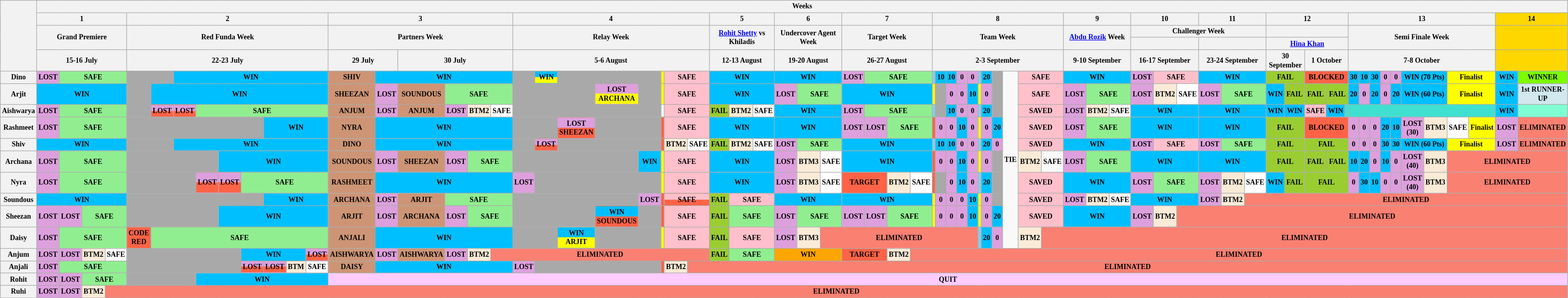<table class="wikitable" border="2" class="wikitable" style="text-align:center; font-size:75%">
<tr>
<th rowspan="5"></th>
<th colspan="79"><strong>Weeks</strong></th>
</tr>
<tr>
<th colspan="4">1</th>
<th colspan="11">2</th>
<th colspan="7">3</th>
<th colspan="10">4</th>
<th colspan="3">5</th>
<th colspan="3">6</th>
<th colspan="4">7</th>
<th colspan="11">8</th>
<th colspan="4">9</th>
<th colspan="3">10</th>
<th colspan="3">11</th>
<th colspan="5">12</th>
<th colspan="9">13</th>
<td colspan="2" bgcolor="gold"><strong>14</strong></td>
</tr>
<tr>
<th colspan="4" rowspan="2">Grand Premiere</th>
<th colspan="11" rowspan="2">Red Funda Week</th>
<th colspan="7" rowspan="2">Partners Week</th>
<th colspan="10" rowspan="2">Relay Week</th>
<th colspan="3" rowspan="2"><a href='#'>Rohit Shetty</a> vs Khiladis</th>
<th colspan="3" rowspan="2">Undercover Agent Week</th>
<th colspan="4" rowspan="2">Target Week</th>
<th colspan="11" rowspan="2">Team Week</th>
<th colspan="4" rowspan="2"><a href='#'>Abdu Rozik</a> Week</th>
<th colspan="6">Challenger Week</th>
<th colspan="5"></th>
<th colspan="9" rowspan="2">Semi Finale Week</th>
<td colspan="2" rowspan="2" bgcolor="gold"></td>
</tr>
<tr>
<th colspan="3"></th>
<th colspan="3"></th>
<th colspan="5"><a href='#'>Hina Khan</a></th>
</tr>
<tr>
<th colspan="4">15-16 July</th>
<th colspan="11">22-23 July</th>
<th colspan="2">29 July</th>
<th colspan="5">30 July</th>
<th colspan="10">5-6 August</th>
<th colspan="3">12-13 August</th>
<th colspan="3">19-20 August</th>
<th colspan="4">26-27 August</th>
<th colspan="11">2-3 September</th>
<th colspan="4">9-10 September</th>
<th colspan="3">16-17 September</th>
<th colspan="3">23-24 September</th>
<th colspan="2">30 September</th>
<th colspan="3">1 October</th>
<th colspan="9">7-8 October</th>
<td colspan="2" bgcolor="gold"><strong></strong></td>
</tr>
<tr>
<th>Dino</th>
<td bgcolor="plum"><strong>LOST</strong></td>
<td colspan="3" style="background:lightgreen;"><strong>SAFE</strong></td>
<td colspan="2" bgcolor="darkgrey"></td>
<td colspan="9" bgcolor="deepskyblue"><strong>WIN</strong></td>
<td bgcolor="#CD9575"><strong>SHIV</strong></td>
<td colspan="6" bgcolor="deepskyblue"><strong>WIN</strong></td>
<td bgcolor="darkgrey"></td>
<td style="background-image: linear-gradient(deepskyblue 50%, yellow 50%);"><strong>WIN</strong> <br> </td>
<td colspan="5" bgcolor="darkgrey"></td>
<td bgcolor="yellow"></td>
<td colspan="2" bgcolor="pink"><strong>SAFE</strong></td>
<td colspan="3" bgcolor="deepskyblue"><strong>WIN</strong></td>
<td colspan="3" bgcolor="deepskyblue"><strong>WIN</strong></td>
<td bgcolor="plum"><strong>LOST</strong></td>
<td colspan="3" style="background:lightgreen;"><strong>SAFE</strong></td>
<td bgcolor="skyblue"></td>
<td bgcolor="deepskyblue"><strong>10</strong></td>
<td bgcolor="deepskyblue"><strong>10</strong></td>
<td bgcolor="plum"><strong>0</strong></td>
<td bgcolor="plum"><strong>0</strong></td>
<td bgcolor="skyblue"></td>
<td bgcolor="deepskyblue"><strong>20</strong></td>
<td bgcolor="darkgrey"></td>
<td rowspan="10"><strong>TIE</strong></td>
<td colspan="2" bgcolor="pink"><strong>SAFE</strong></td>
<td colspan="4" bgcolor="deepskyblue"><strong>WIN</strong></td>
<td bgcolor="plum"><strong>LOST</strong></td>
<td colspan="2" style="background:pink;"><strong>SAFE</strong></td>
<td colspan="3" bgcolor="deepskyblue"><strong>WIN</strong></td>
<td colspan="2" bgcolor="yellowgreen"><strong>FAIL</strong></td>
<td colspan="3" bgcolor="tomato"><strong>BLOCKED</strong></td>
<td bgcolor="deepskyblue"><strong>30</strong></td>
<td bgcolor="deepskyblue"><strong>10</strong></td>
<td bgcolor="deepskyblue"><strong>30</strong></td>
<td bgcolor="plum"><strong>0</strong></td>
<td bgcolor="plum"><strong>0</strong></td>
<td colspan="2" bgcolor="deepskyblue"><strong>WIN (70 Pts)</strong></td>
<td colspan="2" style="background:yellow ;"><strong>Finalist</strong></td>
<td bgcolor="deepskyblue"><strong>WIN</strong></td>
<td style="background:#7CFC00;"><strong>WINNER</strong></td>
</tr>
<tr>
<th>Arjit</th>
<td colspan="4" bgcolor="deepskyblue"><strong>WIN</strong></td>
<td bgcolor="darkgrey"></td>
<td colspan="10" bgcolor="deepskyblue"><strong>WIN</strong></td>
<td bgcolor="#CD9575"><strong>SHEEZAN</strong></td>
<td bgcolor="plum"><strong>LOST</strong></td>
<td bgcolor="#CD9575"><strong>SOUNDOUS</strong></td>
<td colspan="4" style="background:lightgreen;"><strong>SAFE</strong></td>
<td colspan="5" bgcolor="darkgrey"></td>
<td style="background-image: linear-gradient( plum 50%, yellow 50%);"><strong>LOST</strong> <br> <strong>ARCHANA</strong></td>
<td bgcolor="darkgrey"></td>
<td bgcolor="yellow"></td>
<td colspan="2" bgcolor="pink"><strong>SAFE</strong></td>
<td colspan="3" bgcolor="deepskyblue"><strong>WIN</strong></td>
<td bgcolor="plum"><strong>LOST</strong></td>
<td colspan="2" style="background:lightgreen;"><strong>SAFE</strong></td>
<td colspan="4" bgcolor="deepskyblue"><strong>WIN</strong></td>
<td bgcolor="yellow"></td>
<td bgcolor="darkgrey"></td>
<td bgcolor="plum"><strong>0</strong></td>
<td bgcolor="plum"><strong>0</strong></td>
<td bgcolor="deepskyblue"><strong>10</strong></td>
<td bgcolor="yellow"></td>
<td bgcolor="plum"><strong>0</strong></td>
<td bgcolor="darkgrey"></td>
<td colspan="2" bgcolor="pink"><strong>SAFE</strong></td>
<td colspan="2" bgcolor="plum"><strong>LOST</strong></td>
<td colspan="2" style="background:lightgreen;"><strong>SAFE</strong></td>
<td bgcolor="plum"><strong>LOST</strong></td>
<td style="background:antiquewhite;"><strong>BTM2</strong></td>
<td style="background:white;"><strong>SAFE</strong></td>
<td bgcolor="plum"><strong>LOST</strong></td>
<td colspan="2" style="background:lightgreen;"><strong>SAFE</strong></td>
<td bgcolor="deepskyblue"><strong>WIN</strong></td>
<td bgcolor="yellowgreen"><strong>FAIL</strong></td>
<td bgcolor="yellowgreen"><strong>FAIL</strong></td>
<td colspan="2" bgcolor="yellowgreen"><strong>FAIL</strong></td>
<td bgcolor="deepskyblue"><strong>20</strong></td>
<td bgcolor="plum"><strong>0</strong></td>
<td bgcolor="deepskyblue"><strong>20</strong></td>
<td bgcolor="plum"><strong>0</strong></td>
<td bgcolor="deepskyblue"><strong>20</strong></td>
<td colspan="2" bgcolor="deepskyblue"><strong>WIN (60 Pts)</strong></td>
<td colspan="2" style="background:yellow;"><strong>Finalist</strong></td>
<td bgcolor="deepskyblue"><strong>WIN</strong></td>
<td style="background:#D1E8EF;"><strong>1st RUNNER-UP</strong></td>
</tr>
<tr>
<th>Aishwarya</th>
<td bgcolor="plum"><strong>LOST</strong></td>
<td colspan="3" style="background:lightgreen;"><strong>SAFE</strong></td>
<td bgcolor="darkgrey"></td>
<td style="background-image: linear-gradient( plum 50%, tomato 50%);"><strong>LOST</strong> <br> </td>
<td style="background-image: linear-gradient( plum 50%, tomato 50%);"><strong>LOST</strong> <br> </td>
<td colspan="8" style="background:lightgreen;"><strong>SAFE</strong></td>
<td bgcolor="#CD9575"><strong>ANJUM</strong></td>
<td bgcolor="plum"><strong>LOST</strong></td>
<td bgcolor="#CD9575"><strong>ANJUM</strong></td>
<td bgcolor="plum"><strong>LOST</strong></td>
<td style="background:antiquewhite;"><strong>BTM2</strong></td>
<td style="background:white;"><strong>SAFE</strong></td>
<td colspan="8" bgcolor="darkgrey"></td>
<td></td>
<td colspan="2" bgcolor="pink"><strong>SAFE</strong></td>
<td bgcolor="yellowgreen"><strong>FAIL</strong></td>
<td style="background:antiquewhite;"><strong>BTM2</strong></td>
<td><strong>SAFE</strong></td>
<td colspan="3" bgcolor="deepskyblue"><strong>WIN</strong></td>
<td bgcolor="plum"><strong>LOST</strong></td>
<td colspan="3" style="background:lightgreen;"><strong>SAFE</strong></td>
<td bgcolor="skyblue"></td>
<td bgcolor="darkgrey"></td>
<td bgcolor="deepskyblue"><strong>10</strong></td>
<td bgcolor="plum"><strong>0</strong></td>
<td bgcolor="plum"><strong>0</strong></td>
<td bgcolor="skyblue"></td>
<td bgcolor="deepskyblue"><strong>20</strong></td>
<td bgcolor="darkgrey"></td>
<td colspan="2" style="background:pink;"><strong>SAVED</strong></td>
<td colspan="2" bgcolor="plum"><strong>LOST</strong></td>
<td style="background:antiquewhite;"><strong>BTM2</strong></td>
<td><strong>SAFE</strong></td>
<td colspan="3" bgcolor="deepskyblue"><strong>WIN</strong></td>
<td colspan="3" bgcolor="deepskyblue"><strong>WIN</strong></td>
<td bgcolor="deepskyblue"><strong>WIN</strong></td>
<td bgcolor="deepskyblue"><strong>WIN</strong></td>
<td bgcolor="pink"><strong>SAFE</strong></td>
<td bgcolor="deepskyblue"><strong>WIN</strong></td>
<td bgcolor="turquoise"></td>
<td colspan="9" bgcolor="turquoise"></td>
<td bgcolor="deepskyblue"><strong>WIN</strong></td>
<td style="background:#7FFFD4;"></td>
</tr>
<tr>
<th>Rashmeet</th>
<td bgcolor="plum"><strong>LOST</strong></td>
<td colspan="3" style="background:lightgreen;"><strong>SAFE</strong></td>
<td colspan="8" bgcolor="darkgrey"></td>
<td colspan="3" bgcolor="deepskyblue"><strong>WIN</strong></td>
<td bgcolor="#CD9575"><strong>NYRA</strong></td>
<td colspan="6" bgcolor="deepskyblue"><strong>WIN</strong></td>
<td colspan="3" bgcolor="darkgrey"></td>
<td style="background-image: linear-gradient( plum 50%, tomato 50%);"><strong>LOST</strong> <br> <strong>SHEEZAN</strong></td>
<td colspan="3" bgcolor="darkgrey"></td>
<td bgcolor="tomato"></td>
<td colspan="2" bgcolor="pink"><strong>SAFE</strong></td>
<td colspan="3" bgcolor="deepskyblue"><strong>WIN</strong></td>
<td colspan="3" bgcolor="deepskyblue"><strong>WIN</strong></td>
<td bgcolor="plum"><strong>LOST</strong></td>
<td bgcolor="plum"><strong>LOST</strong></td>
<td colspan="2" style="background:lightgreen;"><strong>SAFE</strong></td>
<td bgcolor="tomato"></td>
<td bgcolor="plum"><strong>0</strong></td>
<td bgcolor="plum"><strong>0</strong></td>
<td bgcolor="deepskyblue"><strong>10</strong></td>
<td bgcolor="plum"><strong>0</strong></td>
<td bgcolor="yellow"></td>
<td bgcolor="plum"><strong>0</strong></td>
<td bgcolor="deepskyblue"><strong>20</strong></td>
<td colspan="2" style="background:pink;"><strong>SAVED</strong></td>
<td colspan="2" bgcolor="plum"><strong>LOST</strong></td>
<td colspan="2" style="background:lightgreen;"><strong>SAFE</strong></td>
<td colspan="3" bgcolor="deepskyblue"><strong>WIN</strong></td>
<td colspan="3" bgcolor="deepskyblue"><strong>WIN</strong></td>
<td colspan="2" bgcolor="yellowgreen"><strong>FAIL</strong></td>
<td colspan="3" bgcolor="tomato"><strong>BLOCKED</strong></td>
<td bgcolor="plum"><strong>0</strong></td>
<td bgcolor="plum"><strong>0</strong></td>
<td bgcolor="plum"><strong>0</strong></td>
<td bgcolor="deepskyblue"><strong>20</strong></td>
<td bgcolor="deepskyblue"><strong>10</strong></td>
<td bgcolor="plum"><strong>LOST (30)</strong></td>
<td style="background:antiquewhite;"><strong>BTM3</strong></td>
<td bgcolor="white"><strong>SAFE</strong></td>
<td style="background:yellow ;"><strong>Finalist</strong></td>
<td bgcolor="plum"><strong>LOST</strong></td>
<td bgcolor="salmon"><strong>ELIMINATED</strong></td>
</tr>
<tr>
<th>Shiv</th>
<td colspan="4" bgcolor="deepskyblue"><strong>WIN</strong></td>
<td colspan="2" bgcolor="darkgrey"></td>
<td colspan="9" bgcolor="deepskyblue"><strong>WIN</strong></td>
<td bgcolor="#CD9575"><strong>DINO</strong></td>
<td colspan="6" bgcolor="deepskyblue"><strong>WIN</strong></td>
<td bgcolor="darkgrey"></td>
<td style="background-image: linear-gradient( Plum 50%, tomato 50%);"><strong>LOST</strong> <br> </td>
<td colspan="5" bgcolor="darkgrey"></td>
<td bgcolor="tomato"></td>
<td bgcolor="antiquewhite"><strong>BTM2</strong></td>
<td bgcolor="white"><strong>SAFE</strong></td>
<td bgcolor="yellowgreen"><strong>FAIL</strong></td>
<td style="background:antiquewhite;"><strong>BTM2</strong></td>
<td><strong>SAFE</strong></td>
<td bgcolor="plum"><strong>LOST</strong></td>
<td colspan="2" style="background:lightgreen;"><strong>SAFE</strong></td>
<td colspan="4" bgcolor="deepskyblue"><strong>WIN</strong></td>
<td bgcolor="skyblue"></td>
<td bgcolor="deepskyblue"><strong>10</strong></td>
<td bgcolor="deepskyblue"><strong>10</strong></td>
<td bgcolor="plum"><strong>0</strong></td>
<td bgcolor="plum"><strong>0</strong></td>
<td bgcolor="skyblue"></td>
<td bgcolor="deepskyblue"><strong>20</strong></td>
<td bgcolor="plum"><strong>0</strong></td>
<td colspan="2" style="background:pink;"><strong>SAVED</strong></td>
<td colspan="4" bgcolor="deepskyblue"><strong>WIN</strong></td>
<td bgcolor="plum"><strong>LOST</strong></td>
<td colspan="2" style="background:pink;"><strong>SAFE</strong></td>
<td bgcolor="plum"><strong>LOST</strong></td>
<td colspan="2" style="background:lightgreen;"><strong>SAFE</strong></td>
<td colspan="2" bgcolor="yellowgreen"><strong>FAIL</strong></td>
<td colspan="3" bgcolor="yellowgreen"><strong>FAIL</strong></td>
<td bgcolor="plum"><strong>0</strong></td>
<td bgcolor="plum"><strong>0</strong></td>
<td bgcolor="plum"><strong>0</strong></td>
<td bgcolor="deepskyblue"><strong>30</strong></td>
<td bgcolor="deepskyblue"><strong>30</strong></td>
<td colspan="2" bgcolor="deepskyblue"><strong>WIN (60 Pts)</strong></td>
<td colspan="2" style="background:yellow ;"><strong>Finalist</strong></td>
<td bgcolor="plum"><strong>LOST</strong></td>
<td bgcolor="salmon"><strong>ELIMINATED</strong></td>
</tr>
<tr>
<th>Archana</th>
<td bgcolor="plum"><strong>LOST</strong></td>
<td colspan="3" style="background:lightgreen;"><strong>SAFE</strong></td>
<td colspan="5" bgcolor="darkgrey"></td>
<td colspan="6" bgcolor="deepskyblue"><strong>WIN</strong></td>
<td bgcolor="#CD9575"><strong>SOUNDOUS</strong></td>
<td bgcolor="plum"><strong>LOST</strong></td>
<td bgcolor="#CD9575"><strong>SHEEZAN</strong></td>
<td bgcolor="plum"><strong>LOST</strong></td>
<td colspan="3" style="background:lightgreen;"><strong>SAFE</strong></td>
<td colspan="6" bgcolor="darkgrey"></td>
<td style="background:deepskyblue;"><strong>WIN</strong></td>
<td bgcolor="yellow"></td>
<td colspan="2" bgcolor="pink"><strong>SAFE</strong></td>
<td colspan="3" bgcolor="deepskyblue"><strong>WIN</strong></td>
<td bgcolor="plum"><strong>LOST</strong></td>
<td style="background:antiquewhite;"><strong>BTM3</strong></td>
<td style="background:white;"><strong>SAFE</strong></td>
<td colspan="4" bgcolor="deepskyblue"><strong>WIN</strong></td>
<td bgcolor="tomato"></td>
<td bgcolor="plum"><strong>0</strong></td>
<td bgcolor="plum"><strong>0</strong></td>
<td bgcolor="deepskyblue"><strong>10</strong></td>
<td bgcolor="plum"><strong>0</strong></td>
<td bgcolor="yellow"></td>
<td bgcolor="plum"><strong>0</strong></td>
<td bgcolor="darkgrey"></td>
<td bgcolor="antiquewhite"><strong>BTM2</strong></td>
<td><strong>SAFE</strong></td>
<td colspan="2" bgcolor="plum"><strong>LOST</strong></td>
<td colspan="2" style="background:lightgreen;"><strong>SAFE</strong></td>
<td colspan="3" bgcolor="deepskyblue"><strong>WIN</strong></td>
<td colspan="3"bgcolor="deepskyblue"><strong>WIN</strong></td>
<td colspan="2" bgcolor="yellowgreen"><strong>FAIL</strong></td>
<td bgcolor="yellowgreen"><strong>FAIL</strong></td>
<td colspan="2" bgcolor="yellowgreen"><strong>FAIL</strong></td>
<td bgcolor="deepskyblue"><strong>10</strong></td>
<td bgcolor="deepskyblue"><strong>20</strong></td>
<td bgcolor="plum"><strong>0</strong></td>
<td bgcolor="deepskyblue"><strong>10</strong></td>
<td bgcolor="plum"><strong>0</strong></td>
<td bgcolor="plum"><strong>LOST (40)</strong></td>
<td style="background:antiquewhite;"><strong>BTM3</strong></td>
<td colspan="4" bgcolor="salmon"><strong>ELIMINATED</strong></td>
</tr>
<tr>
<th>Nyra</th>
<td bgcolor="plum"><strong>LOST</strong></td>
<td colspan="3" style="background:lightgreen;"><strong>SAFE</strong></td>
<td colspan="4" bgcolor="darkgrey"></td>
<td style="background-image: linear-gradient( plum 50%, tomato 50%);"><strong>LOST</strong> <br> </td>
<td style="background-image: linear-gradient( plum 50%, tomato 50%);"><strong>LOST</strong> <br> </td>
<td colspan="5" style="background:lightgreen;"><strong>SAFE</strong></td>
<td bgcolor="#CD9575"><strong>RASHMEET</strong></td>
<td colspan="6" bgcolor="deepskyblue"><strong>WIN</strong></td>
<td bgcolor="plum"><strong>LOST</strong></td>
<td colspan="6" bgcolor="darkgrey"></td>
<td bgcolor="yellow"></td>
<td colspan="2" bgcolor="pink"><strong>SAFE</strong></td>
<td colspan="3" bgcolor="deepskyblue"><strong>WIN</strong></td>
<td bgcolor="plum"><strong>LOST</strong></td>
<td style="background:antiquewhite;"><strong>BTM3</strong></td>
<td style="background:white;"><strong>SAFE</strong></td>
<td colspan="2" bgcolor="tomato"><strong>TARGET</strong></td>
<td style="background:antiquewhite;"><strong>BTM2</strong></td>
<td style="background:white;"><strong>SAFE</strong></td>
<td bgcolor="tomato"></td>
<td bgcolor="darkgrey"></td>
<td bgcolor="plum"><strong>0</strong></td>
<td bgcolor="deepskyblue"><strong>10</strong></td>
<td bgcolor="plum"><strong>0</strong></td>
<td bgcolor="skyblue"></td>
<td bgcolor="deepskyblue"><strong>20</strong></td>
<td bgcolor="darkgrey"></td>
<td colspan="2" style="background:pink;"><strong>SAVED</strong></td>
<td colspan="4" bgcolor="deepskyblue"><strong>WIN</strong></td>
<td bgcolor="plum"><strong>LOST</strong></td>
<td colspan="2" bgcolor="lightgreen"><strong>SAFE</strong></td>
<td bgcolor="plum"><strong>LOST</strong></td>
<td style="background:antiquewhite;"><strong>BTM2</strong></td>
<td style="background:white;"><strong>SAFE</strong></td>
<td bgcolor="deepskyblue"><strong>WIN</strong></td>
<td bgcolor="yellowgreen"><strong>FAIL</strong></td>
<td colspan="3" bgcolor="yellowgreen"><strong>FAIL</strong></td>
<td bgcolor="plum"><strong>0</strong></td>
<td bgcolor="deepskyblue"><strong>30</strong></td>
<td bgcolor="deepskyblue"><strong>10</strong></td>
<td bgcolor="plum"><strong>0</strong></td>
<td bgcolor="plum"><strong>0</strong></td>
<td bgcolor="plum"><strong>LOST (40)</strong></td>
<td style="background:antiquewhite;"><strong>BTM3</strong></td>
<td colspan="6" bgcolor="salmon"><strong>ELIMINATED</strong></td>
</tr>
<tr>
<th>Soundous</th>
<td colspan="4" bgcolor="deepskyblue"><strong>WIN</strong></td>
<td colspan="8" bgcolor="darkgrey"></td>
<td colspan="3" bgcolor="deepskyblue"><strong>WIN</strong></td>
<td bgcolor="#CD9575"><strong>ARCHANA</strong></td>
<td bgcolor="plum"><strong>LOST</strong></td>
<td bgcolor="#CD9575"><strong>ARJIT</strong></td>
<td colspan="4" style="background:lightgreen;"><strong>SAFE</strong></td>
<td colspan="6" bgcolor="darkgrey"></td>
<td bgcolor="plum"><strong>LOST</strong></td>
<td bgcolor="tomato"></td>
<td colspan="2" style="background-image: linear-gradient( pink 50%, tomato 50%);"><strong>SAFE</strong> <br> </td>
<td bgcolor="yellowgreen"><strong>FAIL</strong></td>
<td colspan="2" bgcolor="pink"><strong>SAFE</strong></td>
<td colspan="3" bgcolor="deepskyblue"><strong>WIN</strong></td>
<td colspan="4" bgcolor="deepskyblue"><strong>WIN</strong></td>
<td bgcolor="yellow"></td>
<td bgcolor="plum"><strong>0</strong></td>
<td bgcolor="plum"><strong>0</strong></td>
<td bgcolor="plum"><strong>0</strong></td>
<td bgcolor="deepskyblue"><strong>10</strong></td>
<td bgcolor="yellow"></td>
<td bgcolor="plum"><strong>0</strong></td>
<td bgcolor="darkgrey"></td>
<td colspan="2" style="background:pink;"><strong>SAVED</strong></td>
<td colspan="2" bgcolor="plum"><strong>LOST</strong></td>
<td style="background:antiquewhite;"><strong>BTM2</strong></td>
<td><strong>SAFE</strong></td>
<td colspan="3" bgcolor="deepskyblue"><strong>WIN</strong></td>
<td bgcolor="plum"><strong>LOST</strong></td>
<td style="background:antiquewhite;"><strong>BTM2</strong></td>
<td colspan="19" bgcolor="salmon"><strong>ELIMINATED</strong></td>
</tr>
<tr>
<th>Sheezan</th>
<td bgcolor="plum"><strong>LOST</strong></td>
<td bgcolor="plum"><strong>LOST</strong></td>
<td colspan="2" style="background:lightgreen;"><strong>SAFE</strong></td>
<td colspan="5" bgcolor="darkgrey"></td>
<td colspan="6" bgcolor="deepskyblue"><strong>WIN</strong></td>
<td bgcolor="#CD9575"><strong>ARJIT</strong></td>
<td bgcolor="plum"><strong>LOST</strong></td>
<td bgcolor="#CD9575"><strong>ARCHANA</strong></td>
<td bgcolor="plum"><strong>LOST</strong></td>
<td colspan="3" style="background:lightgreen;"><strong>SAFE</strong></td>
<td colspan="5" bgcolor="darkgrey"></td>
<td style="background-image: linear-gradient( deepskyblue 50%, tomato 50%);"><strong>WIN</strong> <br> <strong>SOUNDOUS</strong></td>
<td bgcolor="darkgrey"></td>
<td bgcolor="tomato"></td>
<td colspan="2" bgcolor="pink"><strong>SAFE</strong></td>
<td bgcolor="yellowgreen"><strong>FAIL</strong></td>
<td colspan="2" style="background:lightgreen;"><strong>SAFE</strong></td>
<td bgcolor="plum"><strong>LOST</strong></td>
<td colspan="2" style="background:lightgreen;"><strong>SAFE</strong></td>
<td bgcolor="plum"><strong>LOST</strong></td>
<td bgcolor="plum"><strong>LOST</strong></td>
<td colspan="2" style="background:lightgreen;"><strong>SAFE</strong></td>
<td bgcolor="yellow"></td>
<td bgcolor="plum"><strong>0</strong></td>
<td bgcolor="plum"><strong>0</strong></td>
<td bgcolor="plum"><strong>0</strong></td>
<td bgcolor="deepskyblue"><strong>10</strong></td>
<td bgcolor="yellow"></td>
<td bgcolor="plum"><strong>0</strong></td>
<td bgcolor="deepskyblue"><strong>20</strong></td>
<td colspan="2" style="background:pink;"><strong>SAVED</strong></td>
<td colspan="4" bgcolor="deepskyblue"><strong>WIN</strong></td>
<td bgcolor="plum"><strong>LOST</strong></td>
<td style="background:antiquewhite;"><strong>BTM2</strong></td>
<td colspan="22" bgcolor="salmon"><strong>ELIMINATED</strong></td>
</tr>
<tr>
<th>Daisy</th>
<td bgcolor="plum"><strong>LOST</strong></td>
<td colspan="3" style="background:lightgreen;"><strong>SAFE</strong></td>
<td style="background-image: linear-gradient( tomato 50%, tomato 50%);"><strong>CODE RED</strong> <br> </td>
<td colspan="10" style="background:lightgreen;"><strong>SAFE</strong></td>
<td bgcolor="#CD9575"><strong>ANJALI</strong></td>
<td colspan="6" bgcolor="deepskyblue"><strong>WIN</strong></td>
<td colspan="3" bgcolor="darkgrey"></td>
<td style="background-image: linear-gradient( deepskyblue 50%, yellow 50%);"><strong>WIN</strong> <br> <strong>ARJIT</strong></td>
<td colspan="3" bgcolor="darkgrey"></td>
<td bgcolor="Yellow"></td>
<td colspan="2" bgcolor="pink"><strong>SAFE</strong></td>
<td bgcolor="yellowgreen"><strong>FAIL</strong></td>
<td colspan="2" bgcolor="pink"><strong>SAFE</strong></td>
<td bgcolor="plum"><strong>LOST</strong></td>
<td style="background:antiquewhite;"><strong>BTM3</strong></td>
<td colspan="10" bgcolor="salmon"><strong>ELIMINATED</strong></td>
<td bgcolor="skyblue"></td>
<td bgcolor="deepskyblue"><strong>20</strong></td>
<td bgcolor="plum"><strong>0</strong></td>
<td bgcolor="antiquewhite"><strong>BTM2</strong></td>
<td colspan="29" bgcolor="salmon"><strong>ELIMINATED</strong></td>
</tr>
<tr>
<th>Anjum</th>
<td bgcolor="plum"><strong>LOST</strong></td>
<td bgcolor="plum"><strong>LOST</strong></td>
<td style="background:antiquewhite;"><strong>BTM2</strong></td>
<td style="background:white;"><strong>SAFE</strong></td>
<td colspan="7" bgcolor="darkgrey"></td>
<td colspan="3" bgcolor="deepskyblue"><strong>WIN</strong></td>
<td style="background-image: linear-gradient( plum 50%, tomato 50%);"><strong>LOST</strong> <br> </td>
<td bgcolor="#CD9575"><strong>AISHWARYA</strong></td>
<td bgcolor="plum"><strong>LOST</strong></td>
<td bgcolor="#CD9575"><strong>AISHWARYA</strong></td>
<td bgcolor="plum"><strong>LOST</strong></td>
<td bgcolor="antiquewhite"><strong>BTM2</strong></td>
<td colspan="12" bgcolor="salmon"><strong>ELIMINATED</strong></td>
<td bgcolor="yellowgreen"><strong>FAIL</strong></td>
<td colspan="2" style="background:lightgreen;"><strong>SAFE</strong></td>
<td colspan="3" bgcolor="orange"><strong>WIN</strong></td>
<td colspan="2" bgcolor="tomato"><strong>TARGET</strong></td>
<td style="background:antiquewhite;"><strong>BTM2</strong></td>
<td colspan="40" bgcolor="salmon"><strong>ELIMINATED</strong></td>
</tr>
<tr>
<th>Anjali</th>
<td bgcolor="plum"><strong>LOST</strong></td>
<td colspan="3" style="background:lightgreen;"><strong>SAFE</strong></td>
<td colspan="7" bgcolor="darkgrey"></td>
<td style="background-image: linear-gradient(plum 50%, tomato 50%);"><strong>LOST</strong> <br> </td>
<td style="background-image: linear-gradient( plum 50%, tomato 50%);"><strong>LOST</strong> <br> </td>
<td style="background: antiquewhite;"><strong>BTM</strong></td>
<td style="background:white;"><strong>SAFE</strong></td>
<td bgcolor="#CD9575"><strong>DAISY</strong></td>
<td colspan="6" bgcolor="deepskyblue"><strong>WIN</strong></td>
<td bgcolor="plum"><strong>LOST</strong></td>
<td colspan="6" bgcolor="darkgrey"></td>
<td bgcolor="tomato"></td>
<td bgcolor="antiquewhite"><strong>BTM2</strong></td>
<td colspan="50" bgcolor="salmon"><strong>ELIMINATED</strong></td>
</tr>
<tr>
<th>Rohit</th>
<td bgcolor="plum"><strong>LOST</strong></td>
<td bgcolor="plum"><strong>LOST</strong></td>
<td colspan="2" style="background:lightgreen;"><strong>SAFE</strong></td>
<td colspan="4" bgcolor="darkgrey"></td>
<td colspan="7" bgcolor="deepskyblue"><strong>WIN</strong></td>
<td colspan="66" bgcolor="#fcf"><strong>QUIT</strong></td>
</tr>
<tr>
<th>Ruhi</th>
<td bgcolor="plum"><strong>LOST</strong></td>
<td bgcolor="plum"><strong>LOST</strong></td>
<td style="background:antiquewhite;"><strong>BTM2</strong></td>
<td colspan="78" bgcolor="salmon"><strong>ELIMINATED</strong></td>
</tr>
</table>
